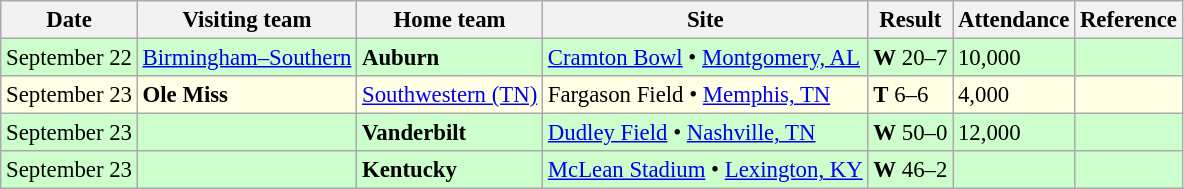<table class="wikitable" style="font-size:95%;">
<tr>
<th>Date</th>
<th>Visiting team</th>
<th>Home team</th>
<th>Site</th>
<th>Result</th>
<th>Attendance</th>
<th class="unsortable">Reference</th>
</tr>
<tr bgcolor=ccffcc>
<td>September 22</td>
<td><a href='#'>Birmingham–Southern</a></td>
<td><strong>Auburn</strong></td>
<td><a href='#'>Cramton Bowl</a> • <a href='#'>Montgomery, AL</a></td>
<td><strong>W</strong> 20–7</td>
<td>10,000</td>
<td></td>
</tr>
<tr bgcolor=ffffe6>
<td>September 23</td>
<td><strong>Ole Miss</strong></td>
<td><a href='#'>Southwestern (TN)</a></td>
<td>Fargason Field • <a href='#'>Memphis, TN</a></td>
<td><strong>T</strong> 6–6</td>
<td>4,000</td>
<td></td>
</tr>
<tr bgcolor=ccffcc>
<td>September 23</td>
<td></td>
<td><strong>Vanderbilt</strong></td>
<td><a href='#'>Dudley Field</a> • <a href='#'>Nashville, TN</a></td>
<td><strong>W</strong> 50–0</td>
<td>12,000</td>
<td></td>
</tr>
<tr bgcolor=ccffcc>
<td>September 23</td>
<td></td>
<td><strong>Kentucky</strong></td>
<td><a href='#'>McLean Stadium</a> • <a href='#'>Lexington, KY</a></td>
<td><strong>W</strong> 46–2</td>
<td></td>
<td></td>
</tr>
</table>
